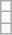<table class="wikitable">
<tr>
<td></td>
</tr>
<tr>
<td></td>
</tr>
<tr>
<td></td>
</tr>
</table>
